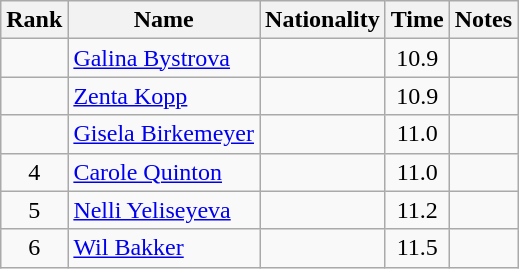<table class="wikitable sortable" style="text-align:center">
<tr>
<th>Rank</th>
<th>Name</th>
<th>Nationality</th>
<th>Time</th>
<th>Notes</th>
</tr>
<tr>
<td></td>
<td align=left><a href='#'>Galina Bystrova</a></td>
<td align=left></td>
<td>10.9</td>
<td></td>
</tr>
<tr>
<td></td>
<td align=left><a href='#'>Zenta Kopp</a></td>
<td align=left></td>
<td>10.9</td>
<td></td>
</tr>
<tr>
<td></td>
<td align=left><a href='#'>Gisela Birkemeyer</a></td>
<td align=left></td>
<td>11.0</td>
<td></td>
</tr>
<tr>
<td>4</td>
<td align=left><a href='#'>Carole Quinton</a></td>
<td align=left></td>
<td>11.0</td>
<td></td>
</tr>
<tr>
<td>5</td>
<td align=left><a href='#'>Nelli Yeliseyeva</a></td>
<td align=left></td>
<td>11.2</td>
<td></td>
</tr>
<tr>
<td>6</td>
<td align=left><a href='#'>Wil Bakker</a></td>
<td align=left></td>
<td>11.5</td>
<td></td>
</tr>
</table>
